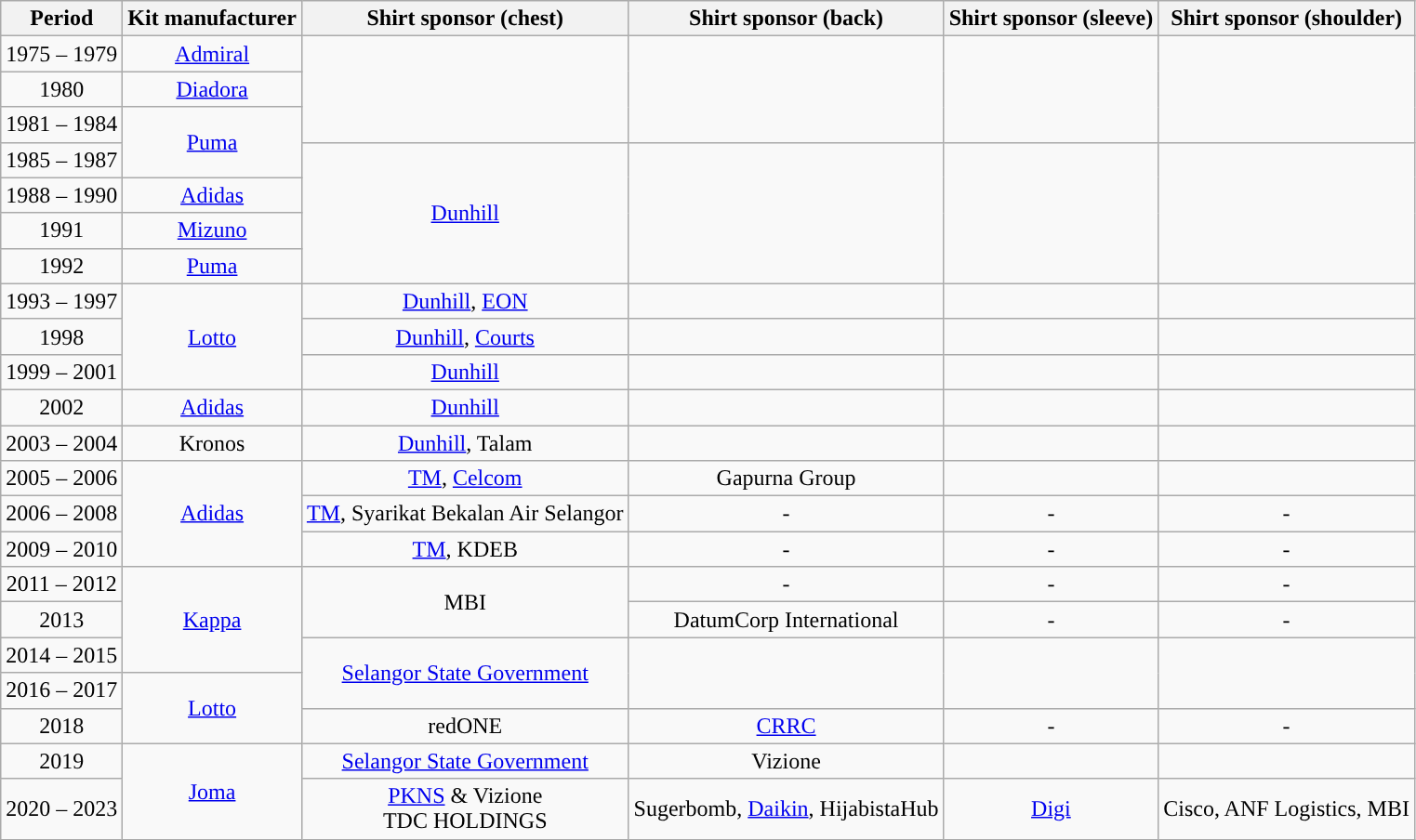<table class="wikitable" style="text-align:center">
<tr>
<th>Period</th>
<th>Kit manufacturer</th>
<th>Shirt sponsor (chest)</th>
<th>Shirt sponsor (back)</th>
<th>Shirt sponsor (sleeve)</th>
<th>Shirt sponsor (shoulder)</th>
</tr>
<tr>
<td align=center>1975 – 1979</td>
<td><a href='#'>Admiral</a></td>
<td rowspan="3"></td>
<td rowspan="3"></td>
<td rowspan="3"></td>
<td rowspan="3"></td>
</tr>
<tr>
<td align=center>1980</td>
<td><a href='#'>Diadora</a></td>
</tr>
<tr>
<td align=center>1981 – 1984</td>
<td rowspan="2"><a href='#'>Puma</a></td>
</tr>
<tr>
<td align=center>1985 – 1987</td>
<td rowspan="4"><a href='#'>Dunhill</a></td>
<td rowspan="4"></td>
<td rowspan="4"></td>
<td rowspan="4"></td>
</tr>
<tr>
<td align=center>1988 – 1990</td>
<td><a href='#'>Adidas</a></td>
</tr>
<tr>
<td align=center>1991</td>
<td><a href='#'>Mizuno</a></td>
</tr>
<tr>
<td align=center>1992</td>
<td><a href='#'>Puma</a></td>
</tr>
<tr>
<td align=center>1993 – 1997</td>
<td rowspan="3"><a href='#'>Lotto</a></td>
<td><a href='#'>Dunhill</a>, <a href='#'>EON</a></td>
<td></td>
<td></td>
<td></td>
</tr>
<tr>
<td align=center>1998</td>
<td><a href='#'>Dunhill</a>, <a href='#'>Courts</a></td>
<td></td>
<td></td>
<td></td>
</tr>
<tr>
<td align=center>1999 – 2001</td>
<td><a href='#'>Dunhill</a></td>
<td></td>
<td></td>
<td></td>
</tr>
<tr>
<td align=center>2002</td>
<td><a href='#'>Adidas</a></td>
<td><a href='#'>Dunhill</a></td>
<td></td>
<td></td>
<td></td>
</tr>
<tr>
<td align=center>2003 – 2004</td>
<td>Kronos</td>
<td><a href='#'>Dunhill</a>, Talam</td>
<td></td>
<td></td>
<td></td>
</tr>
<tr>
<td align=center>2005 – 2006</td>
<td rowspan="3"><a href='#'>Adidas</a></td>
<td><a href='#'>TM</a>, <a href='#'>Celcom</a></td>
<td>Gapurna Group</td>
<td></td>
<td></td>
</tr>
<tr>
<td align=center>2006 – 2008</td>
<td><a href='#'>TM</a>, Syarikat Bekalan Air Selangor</td>
<td>-</td>
<td>-</td>
<td>-</td>
</tr>
<tr>
<td align=center>2009 – 2010</td>
<td><a href='#'>TM</a>, KDEB</td>
<td>-</td>
<td>-</td>
<td>-</td>
</tr>
<tr>
<td align=center>2011 – 2012</td>
<td rowspan="3"><a href='#'>Kappa</a></td>
<td rowspan="2">MBI</td>
<td>-</td>
<td>-</td>
<td>-</td>
</tr>
<tr>
<td align=center>2013</td>
<td>DatumCorp International</td>
<td>-</td>
<td>-</td>
</tr>
<tr>
<td align=center>2014 – 2015</td>
<td rowspan="2"><a href='#'>Selangor State Government</a></td>
<td rowspan="2"></td>
<td rowspan="2"></td>
<td rowspan="2"></td>
</tr>
<tr>
<td align=center>2016 – 2017</td>
<td rowspan="2"><a href='#'>Lotto</a></td>
</tr>
<tr>
<td align=center>2018</td>
<td>redONE</td>
<td><a href='#'>CRRC</a></td>
<td>-</td>
<td>-</td>
</tr>
<tr>
<td align=center>2019</td>
<td rowspan="2"><a href='#'>Joma</a></td>
<td><a href='#'>Selangor State Government</a></td>
<td>Vizione</td>
<td></td>
<td></td>
</tr>
<tr>
<td align=center>2020 – 2023</td>
<td><a href='#'>PKNS</a> & Vizione<br>TDC HOLDINGS</td>
<td>Sugerbomb, <a href='#'>Daikin</a>, HijabistaHub</td>
<td><a href='#'>Digi</a></td>
<td>Cisco, ANF Logistics, MBI</td>
</tr>
</table>
